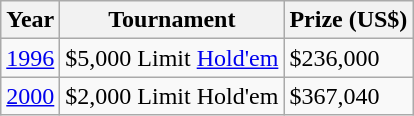<table class="wikitable">
<tr>
<th>Year</th>
<th>Tournament</th>
<th>Prize (US$)</th>
</tr>
<tr>
<td><a href='#'>1996</a></td>
<td>$5,000 Limit <a href='#'>Hold'em</a></td>
<td>$236,000</td>
</tr>
<tr>
<td><a href='#'>2000</a></td>
<td>$2,000 Limit Hold'em</td>
<td>$367,040</td>
</tr>
</table>
